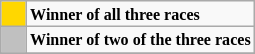<table class="wikitable" style="font-size:67%;">
<tr>
<td style="background:#FFD700; width:10%;"></td>
<td><strong>Winner of all three races</strong></td>
</tr>
<tr>
<td style="background:#C0C0C0; width:10%;"></td>
<td><strong>Winner of two of the three races</strong></td>
</tr>
<tr>
</tr>
</table>
